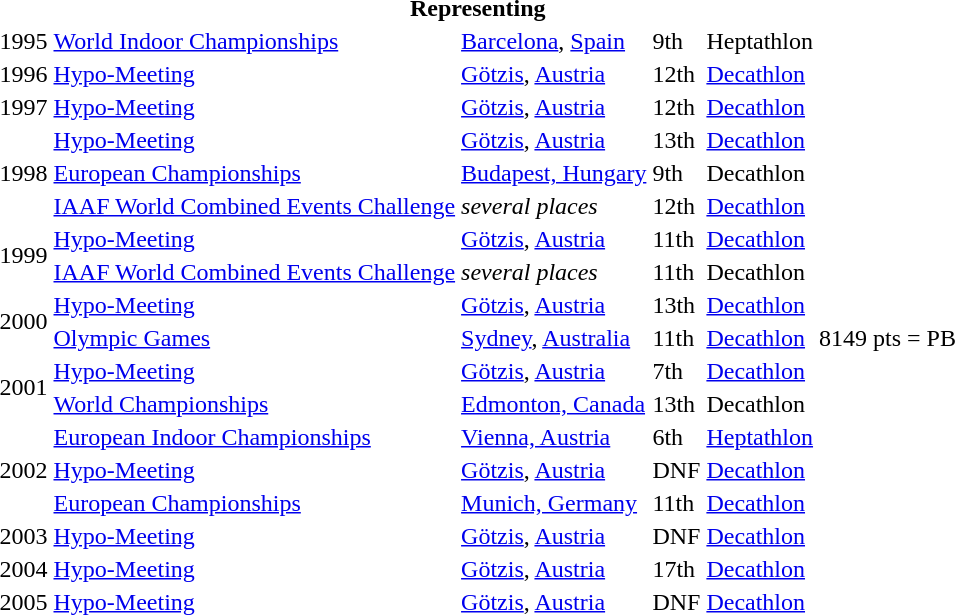<table>
<tr>
<th colspan="6">Representing </th>
</tr>
<tr>
<td>1995</td>
<td><a href='#'>World Indoor Championships</a></td>
<td><a href='#'>Barcelona</a>, <a href='#'>Spain</a></td>
<td>9th</td>
<td>Heptathlon</td>
</tr>
<tr>
<td>1996</td>
<td><a href='#'>Hypo-Meeting</a></td>
<td><a href='#'>Götzis</a>, <a href='#'>Austria</a></td>
<td>12th</td>
<td><a href='#'>Decathlon</a></td>
</tr>
<tr>
<td>1997</td>
<td><a href='#'>Hypo-Meeting</a></td>
<td><a href='#'>Götzis</a>, <a href='#'>Austria</a></td>
<td>12th</td>
<td><a href='#'>Decathlon</a></td>
</tr>
<tr>
<td rowspan=3>1998</td>
<td><a href='#'>Hypo-Meeting</a></td>
<td><a href='#'>Götzis</a>, <a href='#'>Austria</a></td>
<td>13th</td>
<td><a href='#'>Decathlon</a></td>
</tr>
<tr>
<td><a href='#'>European Championships</a></td>
<td><a href='#'>Budapest, Hungary</a></td>
<td>9th</td>
<td>Decathlon</td>
</tr>
<tr>
<td><a href='#'>IAAF World Combined Events Challenge</a></td>
<td><em>several places</em></td>
<td>12th</td>
<td><a href='#'>Decathlon</a></td>
</tr>
<tr>
<td rowspan=2>1999</td>
<td><a href='#'>Hypo-Meeting</a></td>
<td><a href='#'>Götzis</a>, <a href='#'>Austria</a></td>
<td>11th</td>
<td><a href='#'>Decathlon</a></td>
</tr>
<tr>
<td><a href='#'>IAAF World Combined Events Challenge</a></td>
<td><em>several places</em></td>
<td>11th</td>
<td>Decathlon</td>
</tr>
<tr>
<td rowspan=2>2000</td>
<td><a href='#'>Hypo-Meeting</a></td>
<td><a href='#'>Götzis</a>, <a href='#'>Austria</a></td>
<td>13th</td>
<td><a href='#'>Decathlon</a></td>
</tr>
<tr>
<td><a href='#'>Olympic Games</a></td>
<td><a href='#'>Sydney</a>, <a href='#'>Australia</a></td>
<td>11th</td>
<td><a href='#'>Decathlon</a></td>
<td>8149 pts = PB</td>
</tr>
<tr>
<td rowspan=2>2001</td>
<td><a href='#'>Hypo-Meeting</a></td>
<td><a href='#'>Götzis</a>, <a href='#'>Austria</a></td>
<td>7th</td>
<td><a href='#'>Decathlon</a></td>
</tr>
<tr>
<td><a href='#'>World Championships</a></td>
<td><a href='#'>Edmonton, Canada</a></td>
<td>13th</td>
<td>Decathlon</td>
</tr>
<tr>
<td rowspan=3>2002</td>
<td><a href='#'>European Indoor Championships</a></td>
<td><a href='#'>Vienna, Austria</a></td>
<td>6th</td>
<td><a href='#'>Heptathlon</a></td>
</tr>
<tr>
<td><a href='#'>Hypo-Meeting</a></td>
<td><a href='#'>Götzis</a>, <a href='#'>Austria</a></td>
<td>DNF</td>
<td><a href='#'>Decathlon</a></td>
</tr>
<tr>
<td><a href='#'>European Championships</a></td>
<td><a href='#'>Munich, Germany</a></td>
<td>11th</td>
<td><a href='#'>Decathlon</a></td>
</tr>
<tr>
<td>2003</td>
<td><a href='#'>Hypo-Meeting</a></td>
<td><a href='#'>Götzis</a>, <a href='#'>Austria</a></td>
<td>DNF</td>
<td><a href='#'>Decathlon</a></td>
</tr>
<tr>
<td>2004</td>
<td><a href='#'>Hypo-Meeting</a></td>
<td><a href='#'>Götzis</a>, <a href='#'>Austria</a></td>
<td>17th</td>
<td><a href='#'>Decathlon</a></td>
</tr>
<tr>
<td>2005</td>
<td><a href='#'>Hypo-Meeting</a></td>
<td><a href='#'>Götzis</a>, <a href='#'>Austria</a></td>
<td>DNF</td>
<td><a href='#'>Decathlon</a></td>
</tr>
</table>
